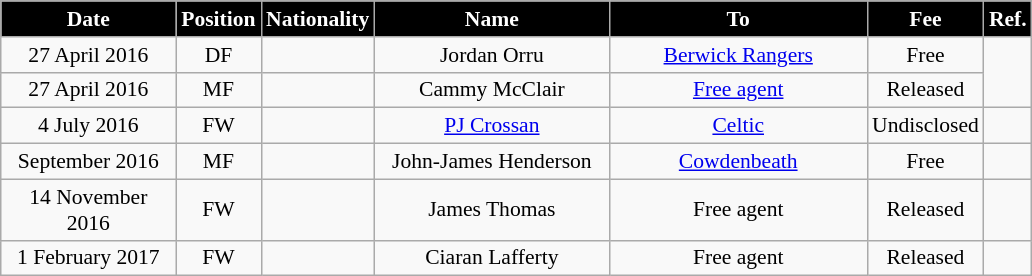<table class="wikitable"  style="text-align:center; font-size:90%; ">
<tr>
<th style="background:#000000; color:white; width:110px;">Date</th>
<th style="background:#000000; color:white; width:50px;">Position</th>
<th style="background:#000000; color:white; width:50px;">Nationality</th>
<th style="background:#000000; color:white; width:150px;">Name</th>
<th style="background:#000000; color:white; width:165px;">To</th>
<th style="background:#000000; color:white; width:70px;">Fee</th>
<th style="background:#000000; color:white; width:25px;">Ref.</th>
</tr>
<tr>
<td>27 April 2016</td>
<td>DF</td>
<td></td>
<td>Jordan Orru</td>
<td> <a href='#'>Berwick Rangers</a></td>
<td>Free</td>
<td rowspan="2"></td>
</tr>
<tr>
<td>27 April 2016</td>
<td>MF</td>
<td></td>
<td>Cammy McClair</td>
<td><a href='#'>Free agent</a></td>
<td>Released</td>
</tr>
<tr>
<td>4 July 2016</td>
<td>FW</td>
<td></td>
<td><a href='#'>PJ Crossan</a></td>
<td><a href='#'>Celtic</a></td>
<td>Undisclosed</td>
<td></td>
</tr>
<tr>
<td>September 2016</td>
<td>MF</td>
<td></td>
<td>John-James Henderson</td>
<td><a href='#'>Cowdenbeath</a></td>
<td>Free</td>
<td></td>
</tr>
<tr>
<td>14 November 2016</td>
<td>FW</td>
<td></td>
<td>James Thomas</td>
<td>Free agent</td>
<td>Released</td>
<td></td>
</tr>
<tr>
<td>1 February 2017</td>
<td>FW</td>
<td></td>
<td>Ciaran Lafferty</td>
<td>Free agent</td>
<td>Released</td>
<td></td>
</tr>
</table>
